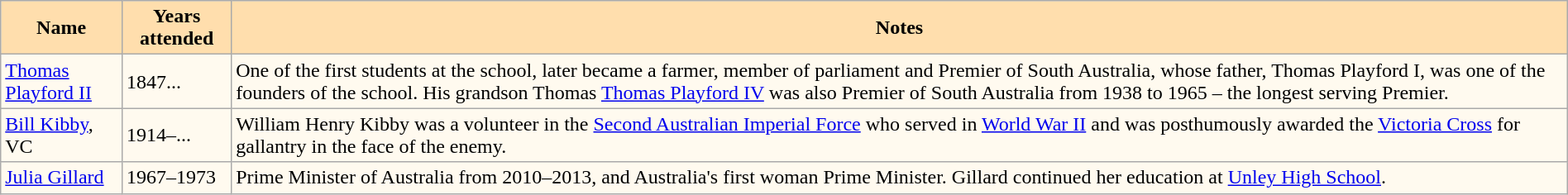<table class="wikitable" width=100% style="background: #fffaef; border: 1px dotted gray;">
<tr>
<th style="background:#ffdead;">Name</th>
<th style="background:#ffdead;">Years attended</th>
<th style="background:#ffdead;">Notes</th>
</tr>
<tr>
<td><a href='#'>Thomas Playford II</a></td>
<td>1847...</td>
<td>One of the first students at the school, later became a farmer, member of parliament and Premier of South Australia, whose father, Thomas Playford I, was one of the founders of the school. His grandson Thomas <a href='#'>Thomas Playford IV</a> was also Premier of South Australia from 1938 to 1965 – the longest serving Premier.</td>
</tr>
<tr>
<td><a href='#'>Bill Kibby</a>, VC</td>
<td>1914–...</td>
<td>William Henry Kibby was a volunteer in the <a href='#'>Second Australian Imperial Force</a> who served in <a href='#'>World War II</a> and was posthumously awarded the <a href='#'>Victoria Cross</a> for gallantry in the face of the enemy.</td>
</tr>
<tr>
<td><a href='#'>Julia Gillard</a></td>
<td>1967–1973</td>
<td>Prime Minister of Australia from 2010–2013, and Australia's first woman Prime Minister. Gillard continued her education at <a href='#'>Unley High School</a>.</td>
</tr>
</table>
